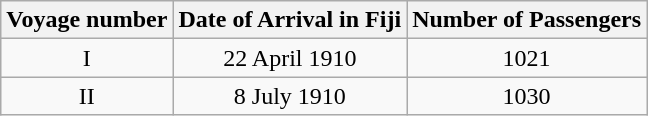<table class="wikitable">
<tr ---- align="center">
<th>Voyage number</th>
<th>Date of Arrival in Fiji</th>
<th>Number of Passengers</th>
</tr>
<tr ---- align="center">
<td>I</td>
<td>22 April 1910</td>
<td>1021</td>
</tr>
<tr ---- align="center">
<td>II</td>
<td>8 July 1910</td>
<td>1030</td>
</tr>
</table>
